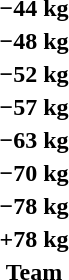<table>
<tr>
<th rowspan=2>−44 kg</th>
<td rowspan=2></td>
<td rowspan=2></td>
<td></td>
</tr>
<tr>
<td></td>
</tr>
<tr>
<th rowspan=2>−48 kg</th>
<td rowspan=2></td>
<td rowspan=2></td>
<td></td>
</tr>
<tr>
<td></td>
</tr>
<tr>
<th rowspan=2>−52 kg</th>
<td rowspan=2></td>
<td rowspan=2></td>
<td></td>
</tr>
<tr>
<td></td>
</tr>
<tr>
<th rowspan=2>−57 kg</th>
<td rowspan=2></td>
<td rowspan=2></td>
<td></td>
</tr>
<tr>
<td></td>
</tr>
<tr>
<th rowspan=2>−63 kg</th>
<td rowspan=2></td>
<td rowspan=2></td>
<td></td>
</tr>
<tr>
<td></td>
</tr>
<tr>
<th rowspan=2>−70 kg</th>
<td rowspan=2></td>
<td rowspan=2></td>
<td></td>
</tr>
<tr>
<td></td>
</tr>
<tr>
<th rowspan=2>−78 kg</th>
<td rowspan=2></td>
<td rowspan=2></td>
<td></td>
</tr>
<tr>
<td></td>
</tr>
<tr>
<th rowspan=2>+78 kg</th>
<td rowspan=2></td>
<td rowspan=2></td>
<td></td>
</tr>
<tr>
<td></td>
</tr>
<tr>
<th rowspan=2>Team</th>
<td rowspan=2></td>
<td rowspan=2></td>
<td></td>
</tr>
<tr>
<td></td>
</tr>
</table>
